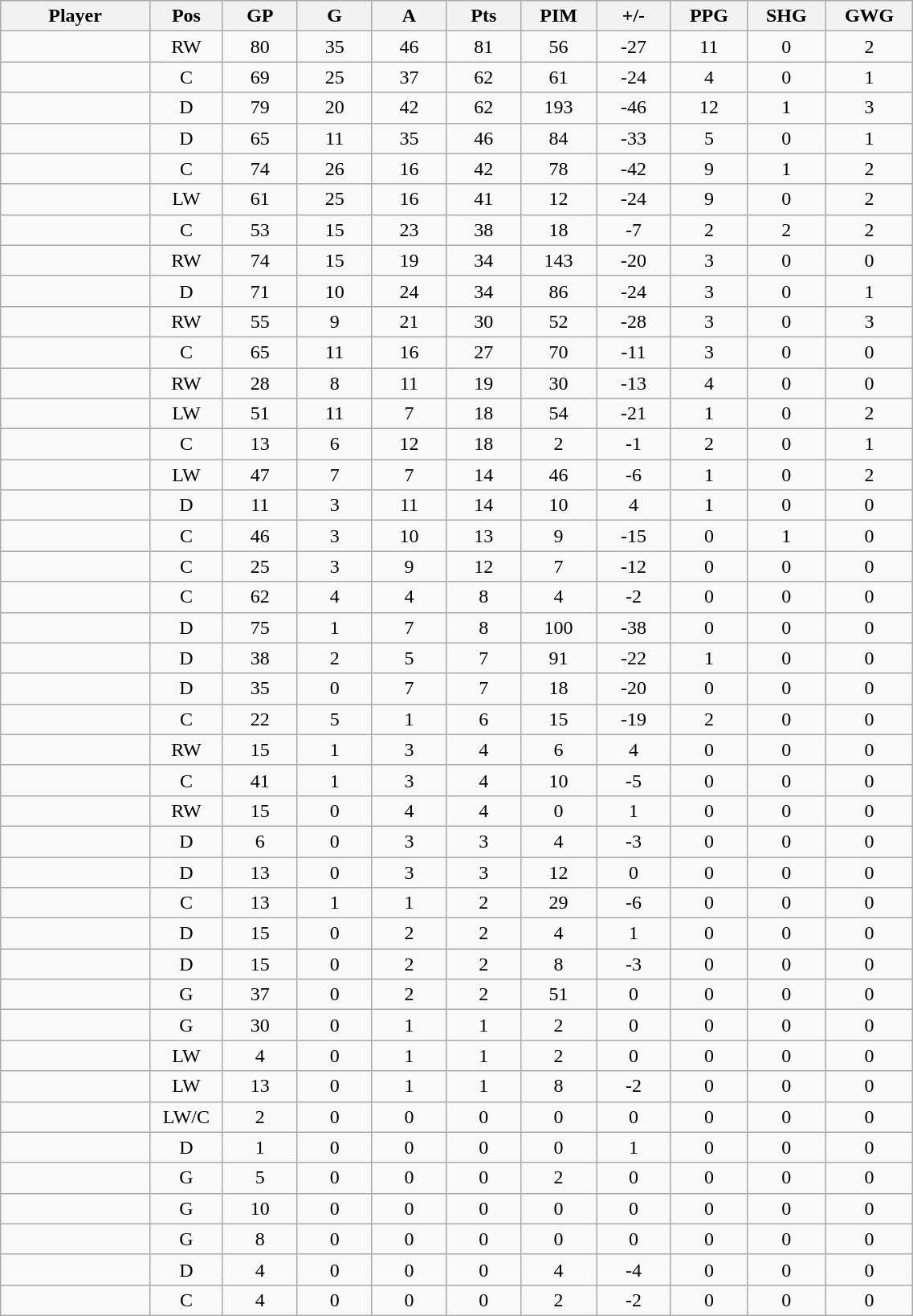<table class="wikitable sortable" width="60%">
<tr ALIGN="center">
<th bgcolor="#DDDDFF" width="10%">Player</th>
<th bgcolor="#DDDDFF" width="3%" title="Position">Pos</th>
<th bgcolor="#DDDDFF" width="5%" title="Games played">GP</th>
<th bgcolor="#DDDDFF" width="5%" title="Goals">G</th>
<th bgcolor="#DDDDFF" width="5%" title="Assists">A</th>
<th bgcolor="#DDDDFF" width="5%" title="Points">Pts</th>
<th bgcolor="#DDDDFF" width="5%" title="Penalties in Minutes">PIM</th>
<th bgcolor="#DDDDFF" width="5%" title="Plus/Minus">+/-</th>
<th bgcolor="#DDDDFF" width="5%" title="Power Play Goals">PPG</th>
<th bgcolor="#DDDDFF" width="5%" title="Short-handed Goals">SHG</th>
<th bgcolor="#DDDDFF" width="5%" title="Game-winning Goals">GWG</th>
</tr>
<tr align="center">
<td align="right"></td>
<td>RW</td>
<td>80</td>
<td>35</td>
<td>46</td>
<td>81</td>
<td>56</td>
<td>-27</td>
<td>11</td>
<td>0</td>
<td>2</td>
</tr>
<tr align="center">
<td align="right"></td>
<td>C</td>
<td>69</td>
<td>25</td>
<td>37</td>
<td>62</td>
<td>61</td>
<td>-24</td>
<td>4</td>
<td>0</td>
<td>1</td>
</tr>
<tr align="center">
<td align="right"></td>
<td>D</td>
<td>79</td>
<td>20</td>
<td>42</td>
<td>62</td>
<td>193</td>
<td>-46</td>
<td>12</td>
<td>1</td>
<td>3</td>
</tr>
<tr align="center">
<td align="right"></td>
<td>D</td>
<td>65</td>
<td>11</td>
<td>35</td>
<td>46</td>
<td>84</td>
<td>-33</td>
<td>5</td>
<td>0</td>
<td>1</td>
</tr>
<tr align="center">
<td align="right"></td>
<td>C</td>
<td>74</td>
<td>26</td>
<td>16</td>
<td>42</td>
<td>78</td>
<td>-42</td>
<td>9</td>
<td>1</td>
<td>2</td>
</tr>
<tr align="center">
<td align="right"></td>
<td>LW</td>
<td>61</td>
<td>25</td>
<td>16</td>
<td>41</td>
<td>12</td>
<td>-24</td>
<td>9</td>
<td>0</td>
<td>2</td>
</tr>
<tr align="center">
<td align="right"></td>
<td>C</td>
<td>53</td>
<td>15</td>
<td>23</td>
<td>38</td>
<td>18</td>
<td>-7</td>
<td>2</td>
<td>2</td>
<td>2</td>
</tr>
<tr align="center">
<td align="right"></td>
<td>RW</td>
<td>74</td>
<td>15</td>
<td>19</td>
<td>34</td>
<td>143</td>
<td>-20</td>
<td>3</td>
<td>0</td>
<td>0</td>
</tr>
<tr align="center">
<td align="right"></td>
<td>D</td>
<td>71</td>
<td>10</td>
<td>24</td>
<td>34</td>
<td>86</td>
<td>-24</td>
<td>3</td>
<td>0</td>
<td>1</td>
</tr>
<tr align="center">
<td align="right"></td>
<td>RW</td>
<td>55</td>
<td>9</td>
<td>21</td>
<td>30</td>
<td>52</td>
<td>-28</td>
<td>3</td>
<td>0</td>
<td>3</td>
</tr>
<tr align="center">
<td align="right"></td>
<td>C</td>
<td>65</td>
<td>11</td>
<td>16</td>
<td>27</td>
<td>70</td>
<td>-11</td>
<td>3</td>
<td>0</td>
<td>0</td>
</tr>
<tr align="center">
<td align="right"></td>
<td>RW</td>
<td>28</td>
<td>8</td>
<td>11</td>
<td>19</td>
<td>30</td>
<td>-13</td>
<td>4</td>
<td>0</td>
<td>0</td>
</tr>
<tr align="center">
<td align="right"></td>
<td>LW</td>
<td>51</td>
<td>11</td>
<td>7</td>
<td>18</td>
<td>54</td>
<td>-21</td>
<td>1</td>
<td>0</td>
<td>2</td>
</tr>
<tr align="center">
<td align="right"></td>
<td>C</td>
<td>13</td>
<td>6</td>
<td>12</td>
<td>18</td>
<td>2</td>
<td>-1</td>
<td>2</td>
<td>0</td>
<td>1</td>
</tr>
<tr align="center">
<td align="right"></td>
<td>LW</td>
<td>47</td>
<td>7</td>
<td>7</td>
<td>14</td>
<td>46</td>
<td>-6</td>
<td>1</td>
<td>0</td>
<td>2</td>
</tr>
<tr align="center">
<td align="right"></td>
<td>D</td>
<td>11</td>
<td>3</td>
<td>11</td>
<td>14</td>
<td>10</td>
<td>4</td>
<td>1</td>
<td>0</td>
<td>0</td>
</tr>
<tr align="center">
<td align="right"></td>
<td>C</td>
<td>46</td>
<td>3</td>
<td>10</td>
<td>13</td>
<td>9</td>
<td>-15</td>
<td>0</td>
<td>1</td>
<td>0</td>
</tr>
<tr align="center">
<td align="right"></td>
<td>C</td>
<td>25</td>
<td>3</td>
<td>9</td>
<td>12</td>
<td>7</td>
<td>-12</td>
<td>0</td>
<td>0</td>
<td>0</td>
</tr>
<tr align="center">
<td align="right"></td>
<td>C</td>
<td>62</td>
<td>4</td>
<td>4</td>
<td>8</td>
<td>4</td>
<td>-2</td>
<td>0</td>
<td>0</td>
<td>0</td>
</tr>
<tr align="center">
<td align="right"></td>
<td>D</td>
<td>75</td>
<td>1</td>
<td>7</td>
<td>8</td>
<td>100</td>
<td>-38</td>
<td>0</td>
<td>0</td>
<td>0</td>
</tr>
<tr align="center">
<td align="right"></td>
<td>D</td>
<td>38</td>
<td>2</td>
<td>5</td>
<td>7</td>
<td>91</td>
<td>-22</td>
<td>1</td>
<td>0</td>
<td>0</td>
</tr>
<tr align="center">
<td align="right"></td>
<td>D</td>
<td>35</td>
<td>0</td>
<td>7</td>
<td>7</td>
<td>18</td>
<td>-20</td>
<td>0</td>
<td>0</td>
<td>0</td>
</tr>
<tr align="center">
<td align="right"></td>
<td>C</td>
<td>22</td>
<td>5</td>
<td>1</td>
<td>6</td>
<td>15</td>
<td>-19</td>
<td>2</td>
<td>0</td>
<td>0</td>
</tr>
<tr align="center">
<td align="right"></td>
<td>RW</td>
<td>15</td>
<td>1</td>
<td>3</td>
<td>4</td>
<td>6</td>
<td>4</td>
<td>0</td>
<td>0</td>
<td>0</td>
</tr>
<tr align="center">
<td align="right"></td>
<td>C</td>
<td>41</td>
<td>1</td>
<td>3</td>
<td>4</td>
<td>10</td>
<td>-5</td>
<td>0</td>
<td>0</td>
<td>0</td>
</tr>
<tr align="center">
<td align="right"></td>
<td>RW</td>
<td>15</td>
<td>0</td>
<td>4</td>
<td>4</td>
<td>0</td>
<td>1</td>
<td>0</td>
<td>0</td>
<td>0</td>
</tr>
<tr align="center">
<td align="right"></td>
<td>D</td>
<td>6</td>
<td>0</td>
<td>3</td>
<td>3</td>
<td>4</td>
<td>-3</td>
<td>0</td>
<td>0</td>
<td>0</td>
</tr>
<tr align="center">
<td align="right"></td>
<td>D</td>
<td>13</td>
<td>0</td>
<td>3</td>
<td>3</td>
<td>12</td>
<td>0</td>
<td>0</td>
<td>0</td>
<td>0</td>
</tr>
<tr align="center">
<td align="right"></td>
<td>C</td>
<td>13</td>
<td>1</td>
<td>1</td>
<td>2</td>
<td>29</td>
<td>-6</td>
<td>0</td>
<td>0</td>
<td>0</td>
</tr>
<tr align="center">
<td align="right"></td>
<td>D</td>
<td>15</td>
<td>0</td>
<td>2</td>
<td>2</td>
<td>4</td>
<td>1</td>
<td>0</td>
<td>0</td>
<td>0</td>
</tr>
<tr align="center">
<td align="right"></td>
<td>D</td>
<td>15</td>
<td>0</td>
<td>2</td>
<td>2</td>
<td>8</td>
<td>-3</td>
<td>0</td>
<td>0</td>
<td>0</td>
</tr>
<tr align="center">
<td align="right"></td>
<td>G</td>
<td>37</td>
<td>0</td>
<td>2</td>
<td>2</td>
<td>51</td>
<td>0</td>
<td>0</td>
<td>0</td>
<td>0</td>
</tr>
<tr align="center">
<td align="right"></td>
<td>G</td>
<td>30</td>
<td>0</td>
<td>1</td>
<td>1</td>
<td>2</td>
<td>0</td>
<td>0</td>
<td>0</td>
<td>0</td>
</tr>
<tr align="center">
<td align="right"></td>
<td>LW</td>
<td>4</td>
<td>0</td>
<td>1</td>
<td>1</td>
<td>2</td>
<td>0</td>
<td>0</td>
<td>0</td>
<td>0</td>
</tr>
<tr align="center">
<td align="right"></td>
<td>LW</td>
<td>13</td>
<td>0</td>
<td>1</td>
<td>1</td>
<td>8</td>
<td>-2</td>
<td>0</td>
<td>0</td>
<td>0</td>
</tr>
<tr align="center">
<td align="right"></td>
<td>LW/C</td>
<td>2</td>
<td>0</td>
<td>0</td>
<td>0</td>
<td>0</td>
<td>0</td>
<td>0</td>
<td>0</td>
<td>0</td>
</tr>
<tr align="center">
<td align="right"></td>
<td>D</td>
<td>1</td>
<td>0</td>
<td>0</td>
<td>0</td>
<td>0</td>
<td>1</td>
<td>0</td>
<td>0</td>
<td>0</td>
</tr>
<tr align="center">
<td align="right"></td>
<td>G</td>
<td>5</td>
<td>0</td>
<td>0</td>
<td>0</td>
<td>2</td>
<td>0</td>
<td>0</td>
<td>0</td>
<td>0</td>
</tr>
<tr align="center">
<td align="right"></td>
<td>G</td>
<td>10</td>
<td>0</td>
<td>0</td>
<td>0</td>
<td>0</td>
<td>0</td>
<td>0</td>
<td>0</td>
<td>0</td>
</tr>
<tr align="center">
<td align="right"></td>
<td>G</td>
<td>8</td>
<td>0</td>
<td>0</td>
<td>0</td>
<td>0</td>
<td>0</td>
<td>0</td>
<td>0</td>
<td>0</td>
</tr>
<tr align="center">
<td align="right"></td>
<td>D</td>
<td>4</td>
<td>0</td>
<td>0</td>
<td>0</td>
<td>4</td>
<td>-4</td>
<td>0</td>
<td>0</td>
<td>0</td>
</tr>
<tr align="center">
<td align="right"></td>
<td>C</td>
<td>4</td>
<td>0</td>
<td>0</td>
<td>0</td>
<td>2</td>
<td>-2</td>
<td>0</td>
<td>0</td>
<td>0</td>
</tr>
</table>
